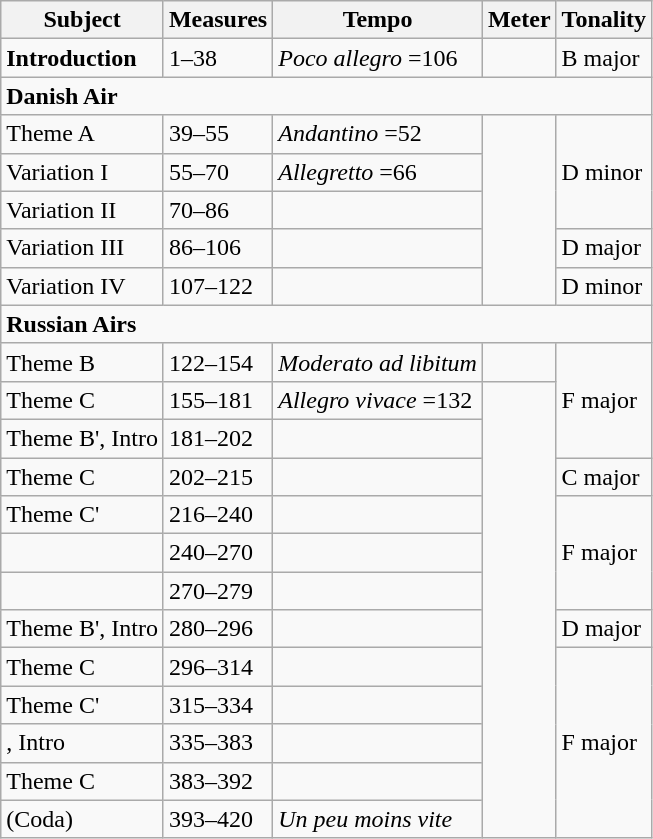<table class="wikitable">
<tr>
<th>Subject</th>
<th>Measures</th>
<th>Tempo</th>
<th>Meter</th>
<th>Tonality</th>
</tr>
<tr>
<td><strong>Introduction</strong></td>
<td>1–38</td>
<td><em>Poco allegro</em> =106</td>
<td align=center></td>
<td>B major</td>
</tr>
<tr>
<td colspan="5"><strong>Danish Air</strong></td>
</tr>
<tr>
<td>Theme A</td>
<td>39–55</td>
<td><em>Andantino </em>=52</td>
<td rowspan="5", align=center></td>
<td rowspan="3">D minor</td>
</tr>
<tr>
<td>Variation I</td>
<td>55–70</td>
<td><em>Allegretto </em>=66</td>
</tr>
<tr>
<td>Variation II</td>
<td>70–86</td>
<td></td>
</tr>
<tr>
<td>Variation III</td>
<td>86–106</td>
<td></td>
<td>D major</td>
</tr>
<tr>
<td>Variation IV</td>
<td>107–122</td>
<td></td>
<td>D minor</td>
</tr>
<tr>
<td colspan="5"><strong>Russian Airs</strong></td>
</tr>
<tr>
<td>Theme B</td>
<td>122–154</td>
<td><em>Moderato ad libitum</em></td>
<td align=center></td>
<td rowspan="3">F major</td>
</tr>
<tr>
<td>Theme C</td>
<td>155–181</td>
<td><em>Allegro vivace</em> =132</td>
<td rowspan="12", align=center></td>
</tr>
<tr>
<td>Theme B', Intro</td>
<td>181–202</td>
<td></td>
</tr>
<tr>
<td>Theme C</td>
<td>202–215</td>
<td></td>
<td>C major</td>
</tr>
<tr>
<td>Theme C'</td>
<td>216–240</td>
<td></td>
<td rowspan="3">F major</td>
</tr>
<tr>
<td></td>
<td>240–270</td>
<td></td>
</tr>
<tr>
<td></td>
<td>270–279</td>
<td></td>
</tr>
<tr>
<td>Theme B', Intro</td>
<td>280–296</td>
<td></td>
<td>D major</td>
</tr>
<tr>
<td>Theme C</td>
<td>296–314</td>
<td></td>
<td rowspan="5">F major</td>
</tr>
<tr>
<td>Theme C'</td>
<td>315–334</td>
<td></td>
</tr>
<tr>
<td>, Intro</td>
<td>335–383</td>
<td></td>
</tr>
<tr>
<td>Theme C</td>
<td>383–392</td>
<td></td>
</tr>
<tr>
<td> (Coda)</td>
<td>393–420</td>
<td><em>Un peu moins vite</em></td>
</tr>
</table>
